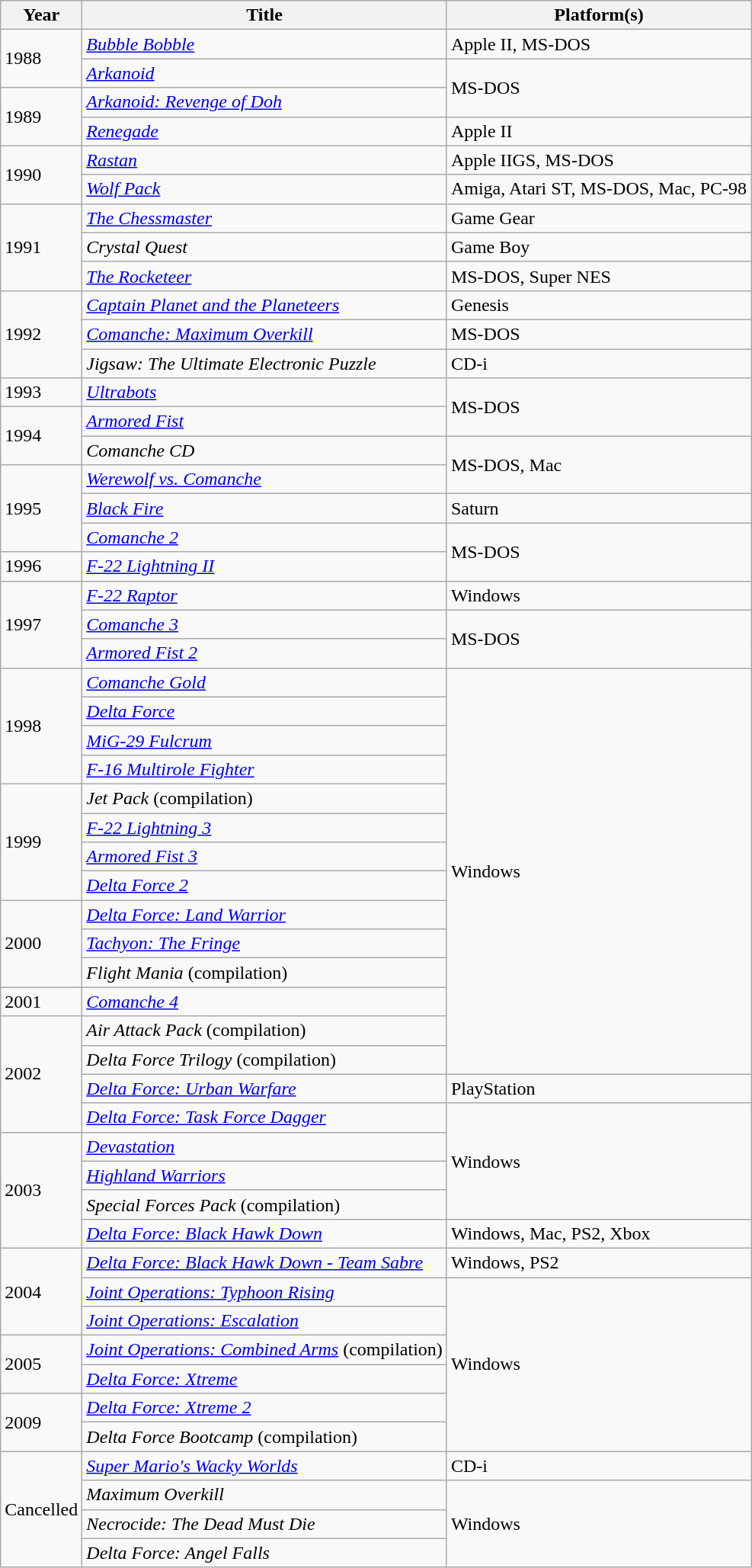<table class="wikitable sortable">
<tr>
<th>Year</th>
<th>Title</th>
<th>Platform(s)</th>
</tr>
<tr>
<td rowspan="2">1988</td>
<td><em><a href='#'>Bubble Bobble</a></em></td>
<td>Apple II, MS-DOS</td>
</tr>
<tr>
<td><em><a href='#'>Arkanoid</a></em></td>
<td rowspan="2">MS-DOS</td>
</tr>
<tr>
<td rowspan="2">1989</td>
<td><em><a href='#'>Arkanoid: Revenge of Doh</a></em></td>
</tr>
<tr>
<td><em><a href='#'>Renegade</a></em></td>
<td>Apple II</td>
</tr>
<tr>
<td rowspan="2">1990</td>
<td><em><a href='#'>Rastan</a></em></td>
<td>Apple IIGS, MS-DOS</td>
</tr>
<tr>
<td><em><a href='#'>Wolf Pack</a></em></td>
<td>Amiga, Atari ST, MS-DOS, Mac, PC-98</td>
</tr>
<tr>
<td rowspan="3">1991</td>
<td><em><a href='#'>The Chessmaster</a></em></td>
<td>Game Gear</td>
</tr>
<tr>
<td><em>Crystal Quest</em></td>
<td>Game Boy</td>
</tr>
<tr>
<td><em><a href='#'>The Rocketeer</a></em></td>
<td>MS-DOS, Super NES</td>
</tr>
<tr>
<td rowspan="3">1992</td>
<td><em><a href='#'>Captain Planet and the Planeteers</a></em></td>
<td>Genesis</td>
</tr>
<tr>
<td><em><a href='#'>Comanche: Maximum Overkill</a></em></td>
<td>MS-DOS</td>
</tr>
<tr>
<td><em>Jigsaw: The Ultimate Electronic Puzzle</em></td>
<td>CD-i</td>
</tr>
<tr>
<td>1993</td>
<td><em><a href='#'>Ultrabots</a></em></td>
<td rowspan="2">MS-DOS</td>
</tr>
<tr>
<td rowspan="2">1994</td>
<td><em><a href='#'>Armored Fist</a></em></td>
</tr>
<tr>
<td><em>Comanche CD</em></td>
<td rowspan="2">MS-DOS, Mac</td>
</tr>
<tr>
<td rowspan="3">1995</td>
<td><em><a href='#'>Werewolf vs. Comanche</a></em></td>
</tr>
<tr>
<td><em><a href='#'>Black Fire</a></em></td>
<td>Saturn</td>
</tr>
<tr>
<td><em><a href='#'>Comanche 2</a></em></td>
<td rowspan="2">MS-DOS</td>
</tr>
<tr>
<td>1996</td>
<td><em><a href='#'>F-22 Lightning II</a></em></td>
</tr>
<tr>
<td rowspan="3">1997</td>
<td><em><a href='#'>F-22 Raptor</a></em></td>
<td>Windows</td>
</tr>
<tr>
<td><em><a href='#'>Comanche 3</a></em></td>
<td rowspan="2">MS-DOS</td>
</tr>
<tr>
<td><em><a href='#'>Armored Fist 2</a></em></td>
</tr>
<tr>
<td rowspan="4">1998</td>
<td><em><a href='#'>Comanche Gold</a></em></td>
<td rowspan="14">Windows</td>
</tr>
<tr>
<td><em><a href='#'>Delta Force</a></em></td>
</tr>
<tr>
<td><em><a href='#'>MiG-29 Fulcrum</a></em></td>
</tr>
<tr>
<td><em><a href='#'>F-16 Multirole Fighter</a></em></td>
</tr>
<tr>
<td rowspan="4">1999</td>
<td><em>Jet Pack</em> (compilation)</td>
</tr>
<tr>
<td><em><a href='#'>F-22 Lightning 3</a></em></td>
</tr>
<tr>
<td><em><a href='#'>Armored Fist 3</a></em></td>
</tr>
<tr>
<td><em><a href='#'>Delta Force 2</a></em></td>
</tr>
<tr>
<td rowspan="3">2000</td>
<td><em><a href='#'>Delta Force: Land Warrior</a></em></td>
</tr>
<tr>
<td><em><a href='#'>Tachyon: The Fringe</a></em></td>
</tr>
<tr>
<td><em>Flight Mania</em> (compilation)</td>
</tr>
<tr>
<td>2001</td>
<td><em><a href='#'>Comanche 4</a></em></td>
</tr>
<tr>
<td rowspan="4">2002</td>
<td><em>Air Attack Pack</em> (compilation)</td>
</tr>
<tr>
<td><em>Delta Force Trilogy</em> (compilation)</td>
</tr>
<tr>
<td><em><a href='#'>Delta Force: Urban Warfare</a></em></td>
<td>PlayStation</td>
</tr>
<tr>
<td><em><a href='#'>Delta Force: Task Force Dagger</a></em></td>
<td rowspan="4">Windows</td>
</tr>
<tr>
<td rowspan="4">2003</td>
<td><em><a href='#'>Devastation</a></em></td>
</tr>
<tr>
<td><em><a href='#'>Highland Warriors</a></em></td>
</tr>
<tr>
<td><em>Special Forces Pack</em> (compilation)</td>
</tr>
<tr>
<td><em><a href='#'>Delta Force: Black Hawk Down</a></em></td>
<td>Windows, Mac, PS2, Xbox</td>
</tr>
<tr>
<td rowspan="3">2004</td>
<td><em><a href='#'>Delta Force: Black Hawk Down - Team Sabre</a></em></td>
<td>Windows, PS2</td>
</tr>
<tr>
<td><em><a href='#'>Joint Operations: Typhoon Rising</a></em></td>
<td rowspan="6">Windows</td>
</tr>
<tr>
<td><em><a href='#'>Joint Operations: Escalation</a></em></td>
</tr>
<tr>
<td rowspan="2">2005</td>
<td><em><a href='#'>Joint Operations: Combined Arms</a></em> (compilation)</td>
</tr>
<tr>
<td><em><a href='#'>Delta Force: Xtreme</a></em></td>
</tr>
<tr>
<td rowspan="2">2009</td>
<td><em><a href='#'>Delta Force: Xtreme 2</a></em></td>
</tr>
<tr>
<td><em>Delta Force Bootcamp</em> (compilation)</td>
</tr>
<tr>
<td rowspan="4">Cancelled</td>
<td><em><a href='#'>Super Mario's Wacky Worlds</a></em></td>
<td>CD-i</td>
</tr>
<tr>
<td><em>Maximum Overkill</em></td>
<td rowspan="3">Windows</td>
</tr>
<tr>
<td><em>Necrocide: The Dead Must Die</em></td>
</tr>
<tr>
<td><em>Delta Force: Angel Falls</em></td>
</tr>
</table>
